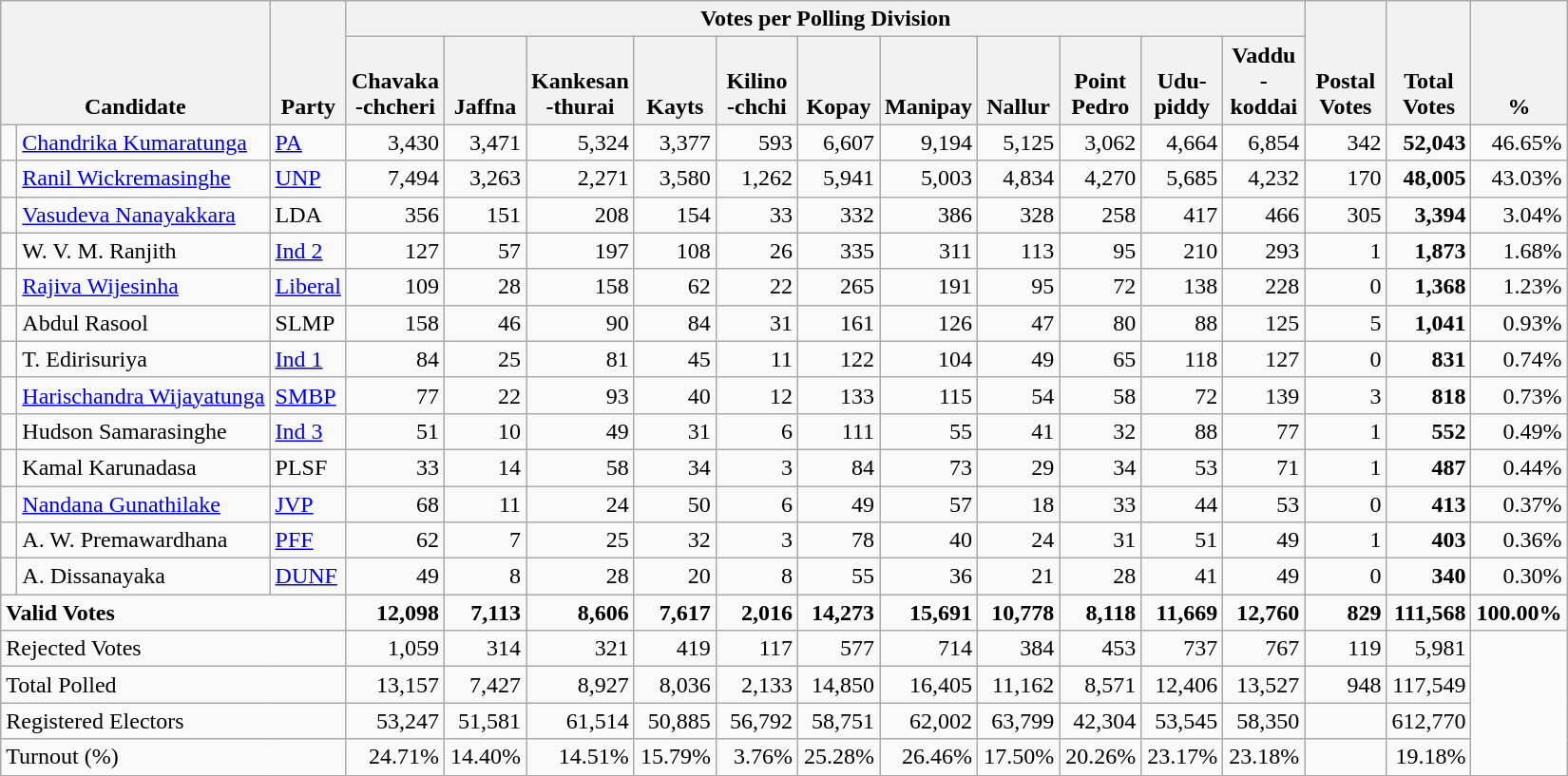<table class="wikitable" border="1" style="text-align:right;">
<tr>
<th align=left valign=bottom rowspan=2 colspan=2>Candidate</th>
<th align=left valign=bottom rowspan=2 width="40">Party</th>
<th colspan=11>Votes per Polling Division</th>
<th align=center valign=bottom rowspan=2 width="50">Postal<br>Votes</th>
<th align=center valign=bottom rowspan=2 width="50">Total Votes</th>
<th align=center valign=bottom rowspan=2 width="50">%</th>
</tr>
<tr>
<th align=center valign=bottom width="50">Chavaka<br>-chcheri</th>
<th align=center valign=bottom width="50">Jaffna</th>
<th align=center valign=bottom width="50">Kankesan<br>-thurai</th>
<th align=center valign=bottom width="50">Kayts</th>
<th align=center valign=bottom width="50">Kilino<br>-chchi</th>
<th align=center valign=bottom width="50">Kopay</th>
<th align=center valign=bottom width="50">Manipay</th>
<th align=center valign=bottom width="50">Nallur</th>
<th align=center valign=bottom width="50">Point<br>Pedro</th>
<th align=center valign=bottom width="50">Udu-<br>piddy</th>
<th align=center valign=bottom width="50">Vaddu<br>-koddai</th>
</tr>
<tr>
<td bgcolor=> </td>
<td align=left><a href='#'>Chandrika Kumaratunga</a></td>
<td align=left><a href='#'>PA</a></td>
<td>3,430</td>
<td>3,471</td>
<td>5,324</td>
<td>3,377</td>
<td>593</td>
<td>6,607</td>
<td>9,194</td>
<td>5,125</td>
<td>3,062</td>
<td>4,664</td>
<td>6,854</td>
<td>342</td>
<td><strong>52,043</strong></td>
<td>46.65%</td>
</tr>
<tr>
<td bgcolor=> </td>
<td align=left><a href='#'>Ranil Wickremasinghe</a></td>
<td align=left><a href='#'>UNP</a></td>
<td>7,494</td>
<td>3,263</td>
<td>2,271</td>
<td>3,580</td>
<td>1,262</td>
<td>5,941</td>
<td>5,003</td>
<td>4,834</td>
<td>4,270</td>
<td>5,685</td>
<td>4,232</td>
<td>170</td>
<td><strong>48,005</strong></td>
<td>43.03%</td>
</tr>
<tr>
<td></td>
<td align=left><a href='#'>Vasudeva Nanayakkara</a></td>
<td align=left>LDA</td>
<td>356</td>
<td>151</td>
<td>208</td>
<td>154</td>
<td>33</td>
<td>332</td>
<td>386</td>
<td>328</td>
<td>258</td>
<td>417</td>
<td>466</td>
<td>305</td>
<td><strong>3,394</strong></td>
<td>3.04%</td>
</tr>
<tr>
<td bgcolor=> </td>
<td align=left>W. V. M. Ranjith</td>
<td align=left><a href='#'>Ind 2</a></td>
<td>127</td>
<td>57</td>
<td>197</td>
<td>108</td>
<td>26</td>
<td>335</td>
<td>311</td>
<td>113</td>
<td>95</td>
<td>210</td>
<td>293</td>
<td>1</td>
<td><strong>1,873</strong></td>
<td>1.68%</td>
</tr>
<tr>
<td></td>
<td align=left><a href='#'>Rajiva Wijesinha</a></td>
<td align=left><a href='#'>Liberal</a></td>
<td>109</td>
<td>28</td>
<td>158</td>
<td>62</td>
<td>22</td>
<td>265</td>
<td>191</td>
<td>95</td>
<td>72</td>
<td>138</td>
<td>228</td>
<td>0</td>
<td><strong>1,368</strong></td>
<td>1.23%</td>
</tr>
<tr>
<td></td>
<td align=left>Abdul Rasool</td>
<td align=left>SLMP</td>
<td>158</td>
<td>46</td>
<td>90</td>
<td>84</td>
<td>31</td>
<td>161</td>
<td>126</td>
<td>47</td>
<td>80</td>
<td>88</td>
<td>125</td>
<td>5</td>
<td><strong>1,041</strong></td>
<td>0.93%</td>
</tr>
<tr>
<td bgcolor=> </td>
<td align=left>T. Edirisuriya</td>
<td align=left><a href='#'>Ind 1</a></td>
<td>84</td>
<td>25</td>
<td>81</td>
<td>45</td>
<td>11</td>
<td>122</td>
<td>104</td>
<td>49</td>
<td>65</td>
<td>118</td>
<td>127</td>
<td>0</td>
<td><strong>831</strong></td>
<td>0.74%</td>
</tr>
<tr>
<td bgcolor=> </td>
<td align=left><a href='#'>Harischandra Wijayatunga</a></td>
<td align=left><a href='#'>SMBP</a></td>
<td>77</td>
<td>22</td>
<td>93</td>
<td>40</td>
<td>12</td>
<td>133</td>
<td>115</td>
<td>54</td>
<td>58</td>
<td>72</td>
<td>139</td>
<td>3</td>
<td><strong>818</strong></td>
<td>0.73%</td>
</tr>
<tr>
<td bgcolor=> </td>
<td align=left>Hudson Samarasinghe</td>
<td align=left><a href='#'>Ind 3</a></td>
<td>51</td>
<td>10</td>
<td>49</td>
<td>31</td>
<td>6</td>
<td>111</td>
<td>55</td>
<td>41</td>
<td>32</td>
<td>88</td>
<td>77</td>
<td>1</td>
<td><strong>552</strong></td>
<td>0.49%</td>
</tr>
<tr>
<td></td>
<td align=left>Kamal Karunadasa</td>
<td align=left>PLSF</td>
<td>33</td>
<td>14</td>
<td>58</td>
<td>34</td>
<td>3</td>
<td>84</td>
<td>73</td>
<td>29</td>
<td>34</td>
<td>53</td>
<td>71</td>
<td>1</td>
<td><strong>487</strong></td>
<td>0.44%</td>
</tr>
<tr>
<td bgcolor=> </td>
<td align=left><a href='#'>Nandana Gunathilake</a></td>
<td align=left><a href='#'>JVP</a></td>
<td>68</td>
<td>11</td>
<td>24</td>
<td>50</td>
<td>6</td>
<td>49</td>
<td>57</td>
<td>18</td>
<td>33</td>
<td>44</td>
<td>53</td>
<td>0</td>
<td><strong>413</strong></td>
<td>0.37%</td>
</tr>
<tr>
<td></td>
<td align=left>A. W. Premawardhana</td>
<td align=left><a href='#'>PFF</a></td>
<td>62</td>
<td>7</td>
<td>25</td>
<td>32</td>
<td>3</td>
<td>78</td>
<td>40</td>
<td>24</td>
<td>31</td>
<td>51</td>
<td>49</td>
<td>1</td>
<td><strong>403</strong></td>
<td>0.36%</td>
</tr>
<tr>
<td></td>
<td align=left>A. Dissanayaka</td>
<td align=left><a href='#'>DUNF</a></td>
<td>49</td>
<td>8</td>
<td>28</td>
<td>20</td>
<td>8</td>
<td>55</td>
<td>36</td>
<td>21</td>
<td>28</td>
<td>41</td>
<td>49</td>
<td>0</td>
<td><strong>340</strong></td>
<td>0.30%</td>
</tr>
<tr>
<td align=left colspan=3><strong>Valid Votes</strong></td>
<td><strong>12,098</strong></td>
<td><strong>7,113</strong></td>
<td><strong>8,606</strong></td>
<td><strong>7,617</strong></td>
<td><strong>2,016</strong></td>
<td><strong>14,273</strong></td>
<td><strong>15,691</strong></td>
<td><strong>10,778</strong></td>
<td><strong>8,118</strong></td>
<td><strong>11,669</strong></td>
<td><strong>12,760</strong></td>
<td><strong>829</strong></td>
<td><strong>111,568</strong></td>
<td><strong>100.00%</strong></td>
</tr>
<tr>
<td align=left colspan=3>Rejected Votes</td>
<td>1,059</td>
<td>314</td>
<td>321</td>
<td>419</td>
<td>117</td>
<td>577</td>
<td>714</td>
<td>384</td>
<td>453</td>
<td>737</td>
<td>767</td>
<td>119</td>
<td>5,981</td>
</tr>
<tr>
<td align=left colspan=3>Total Polled</td>
<td>13,157</td>
<td>7,427</td>
<td>8,927</td>
<td>8,036</td>
<td>2,133</td>
<td>14,850</td>
<td>16,405</td>
<td>11,162</td>
<td>8,571</td>
<td>12,406</td>
<td>13,527</td>
<td>948</td>
<td>117,549</td>
</tr>
<tr>
<td align=left colspan=3>Registered Electors</td>
<td>53,247</td>
<td>51,581</td>
<td>61,514</td>
<td>50,885</td>
<td>56,792</td>
<td>58,751</td>
<td>62,002</td>
<td>63,799</td>
<td>42,304</td>
<td>53,545</td>
<td>58,350</td>
<td></td>
<td>612,770</td>
</tr>
<tr>
<td align=left colspan=3>Turnout (%)</td>
<td>24.71%</td>
<td>14.40%</td>
<td>14.51%</td>
<td>15.79%</td>
<td>3.76%</td>
<td>25.28%</td>
<td>26.46%</td>
<td>17.50%</td>
<td>20.26%</td>
<td>23.17%</td>
<td>23.18%</td>
<td></td>
<td>19.18%</td>
</tr>
</table>
